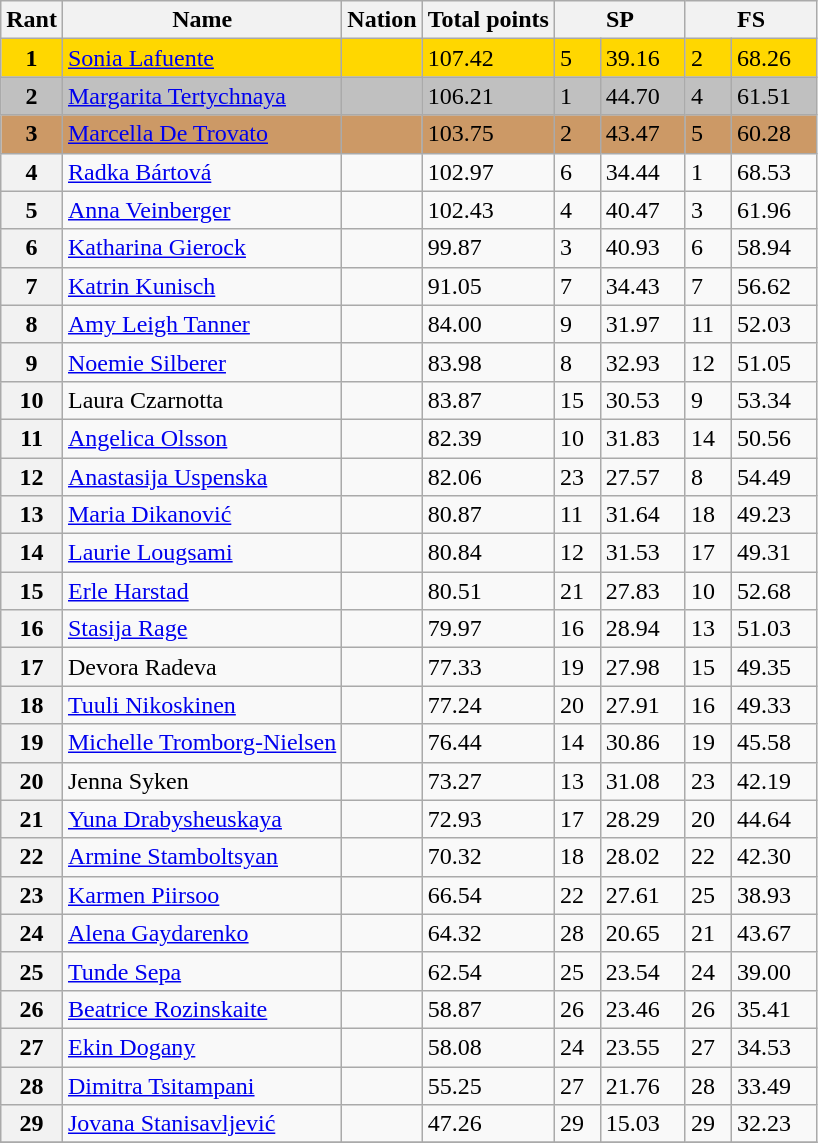<table class="wikitable">
<tr>
<th>Rant</th>
<th>Name</th>
<th>Nation</th>
<th>Total points</th>
<th colspan="2" width="80px">SP</th>
<th colspan="2" width="80px">FS</th>
</tr>
<tr bgcolor="gold">
<td align="center"><strong>1</strong></td>
<td><a href='#'>Sonia Lafuente</a></td>
<td></td>
<td>107.42</td>
<td>5</td>
<td>39.16</td>
<td>2</td>
<td>68.26</td>
</tr>
<tr bgcolor="silver">
<td align="center"><strong>2</strong></td>
<td><a href='#'>Margarita Tertychnaya</a></td>
<td></td>
<td>106.21</td>
<td>1</td>
<td>44.70</td>
<td>4</td>
<td>61.51</td>
</tr>
<tr bgcolor="cc9966">
<td align="center"><strong>3</strong></td>
<td><a href='#'>Marcella De Trovato</a></td>
<td></td>
<td>103.75</td>
<td>2</td>
<td>43.47</td>
<td>5</td>
<td>60.28</td>
</tr>
<tr>
<th>4</th>
<td><a href='#'>Radka Bártová</a></td>
<td></td>
<td>102.97</td>
<td>6</td>
<td>34.44</td>
<td>1</td>
<td>68.53</td>
</tr>
<tr>
<th>5</th>
<td><a href='#'>Anna Veinberger</a></td>
<td></td>
<td>102.43</td>
<td>4</td>
<td>40.47</td>
<td>3</td>
<td>61.96</td>
</tr>
<tr>
<th>6</th>
<td><a href='#'>Katharina Gierock</a></td>
<td></td>
<td>99.87</td>
<td>3</td>
<td>40.93</td>
<td>6</td>
<td>58.94</td>
</tr>
<tr>
<th>7</th>
<td><a href='#'>Katrin Kunisch</a></td>
<td></td>
<td>91.05</td>
<td>7</td>
<td>34.43</td>
<td>7</td>
<td>56.62</td>
</tr>
<tr>
<th>8</th>
<td><a href='#'>Amy Leigh Tanner</a></td>
<td></td>
<td>84.00</td>
<td>9</td>
<td>31.97</td>
<td>11</td>
<td>52.03</td>
</tr>
<tr>
<th>9</th>
<td><a href='#'>Noemie Silberer</a></td>
<td></td>
<td>83.98</td>
<td>8</td>
<td>32.93</td>
<td>12</td>
<td>51.05</td>
</tr>
<tr>
<th>10</th>
<td>Laura Czarnotta</td>
<td></td>
<td>83.87</td>
<td>15</td>
<td>30.53</td>
<td>9</td>
<td>53.34</td>
</tr>
<tr>
<th>11</th>
<td><a href='#'>Angelica Olsson</a></td>
<td></td>
<td>82.39</td>
<td>10</td>
<td>31.83</td>
<td>14</td>
<td>50.56</td>
</tr>
<tr>
<th>12</th>
<td><a href='#'>Anastasija Uspenska</a></td>
<td></td>
<td>82.06</td>
<td>23</td>
<td>27.57</td>
<td>8</td>
<td>54.49</td>
</tr>
<tr>
<th>13</th>
<td><a href='#'>Maria Dikanović</a></td>
<td></td>
<td>80.87</td>
<td>11</td>
<td>31.64</td>
<td>18</td>
<td>49.23</td>
</tr>
<tr>
<th>14</th>
<td><a href='#'>Laurie Lougsami</a></td>
<td></td>
<td>80.84</td>
<td>12</td>
<td>31.53</td>
<td>17</td>
<td>49.31</td>
</tr>
<tr>
<th>15</th>
<td><a href='#'>Erle Harstad</a></td>
<td></td>
<td>80.51</td>
<td>21</td>
<td>27.83</td>
<td>10</td>
<td>52.68</td>
</tr>
<tr>
<th>16</th>
<td><a href='#'>Stasija Rage</a></td>
<td></td>
<td>79.97</td>
<td>16</td>
<td>28.94</td>
<td>13</td>
<td>51.03</td>
</tr>
<tr>
<th>17</th>
<td>Devora Radeva</td>
<td></td>
<td>77.33</td>
<td>19</td>
<td>27.98</td>
<td>15</td>
<td>49.35</td>
</tr>
<tr>
<th>18</th>
<td><a href='#'>Tuuli Nikoskinen</a></td>
<td></td>
<td>77.24</td>
<td>20</td>
<td>27.91</td>
<td>16</td>
<td>49.33</td>
</tr>
<tr>
<th>19</th>
<td><a href='#'>Michelle Tromborg-Nielsen</a></td>
<td></td>
<td>76.44</td>
<td>14</td>
<td>30.86</td>
<td>19</td>
<td>45.58</td>
</tr>
<tr>
<th>20</th>
<td>Jenna Syken</td>
<td></td>
<td>73.27</td>
<td>13</td>
<td>31.08</td>
<td>23</td>
<td>42.19</td>
</tr>
<tr>
<th>21</th>
<td><a href='#'>Yuna Drabysheuskaya</a></td>
<td></td>
<td>72.93</td>
<td>17</td>
<td>28.29</td>
<td>20</td>
<td>44.64</td>
</tr>
<tr>
<th>22</th>
<td><a href='#'>Armine Stamboltsyan</a></td>
<td></td>
<td>70.32</td>
<td>18</td>
<td>28.02</td>
<td>22</td>
<td>42.30</td>
</tr>
<tr>
<th>23</th>
<td><a href='#'>Karmen Piirsoo</a></td>
<td></td>
<td>66.54</td>
<td>22</td>
<td>27.61</td>
<td>25</td>
<td>38.93</td>
</tr>
<tr>
<th>24</th>
<td><a href='#'>Alena Gaydarenko</a></td>
<td></td>
<td>64.32</td>
<td>28</td>
<td>20.65</td>
<td>21</td>
<td>43.67</td>
</tr>
<tr>
<th>25</th>
<td><a href='#'>Tunde Sepa</a></td>
<td></td>
<td>62.54</td>
<td>25</td>
<td>23.54</td>
<td>24</td>
<td>39.00</td>
</tr>
<tr>
<th>26</th>
<td><a href='#'>Beatrice Rozinskaite</a></td>
<td></td>
<td>58.87</td>
<td>26</td>
<td>23.46</td>
<td>26</td>
<td>35.41</td>
</tr>
<tr>
<th>27</th>
<td><a href='#'>Ekin Dogany</a></td>
<td></td>
<td>58.08</td>
<td>24</td>
<td>23.55</td>
<td>27</td>
<td>34.53</td>
</tr>
<tr>
<th>28</th>
<td><a href='#'>Dimitra Tsitampani</a></td>
<td></td>
<td>55.25</td>
<td>27</td>
<td>21.76</td>
<td>28</td>
<td>33.49</td>
</tr>
<tr>
<th>29</th>
<td><a href='#'>Jovana Stanisavljević</a></td>
<td></td>
<td>47.26</td>
<td>29</td>
<td>15.03</td>
<td>29</td>
<td>32.23</td>
</tr>
<tr>
</tr>
</table>
